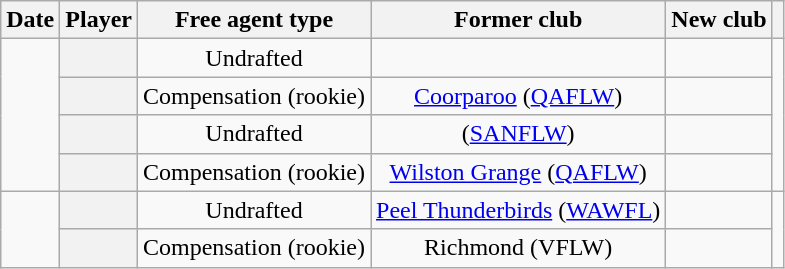<table class="wikitable sortable plainrowheaders" style="text-align:center;">
<tr>
<th scope="col">Date</th>
<th scope="col">Player</th>
<th scope="col">Free agent type</th>
<th scope="col">Former club</th>
<th scope="col">New club</th>
<th class="unsortable"></th>
</tr>
<tr>
<td rowspan=4></td>
<th scope="row"></th>
<td>Undrafted</td>
<td></td>
<td></td>
<td rowspan=4></td>
</tr>
<tr>
<th scope="row"></th>
<td>Compensation (rookie)</td>
<td><a href='#'>Coorparoo</a> (<a href='#'>QAFLW</a>)</td>
<td></td>
</tr>
<tr>
<th scope="row"></th>
<td>Undrafted</td>
<td> (<a href='#'>SANFLW</a>)</td>
<td></td>
</tr>
<tr>
<th scope="row"></th>
<td>Compensation (rookie)</td>
<td><a href='#'>Wilston Grange</a> (<a href='#'>QAFLW</a>)</td>
<td></td>
</tr>
<tr>
<td rowspan=2></td>
<th scope="row"></th>
<td>Undrafted</td>
<td><a href='#'>Peel Thunderbirds</a> (<a href='#'>WAWFL</a>)</td>
<td></td>
<td rowspan=2></td>
</tr>
<tr>
<th scope="row"></th>
<td>Compensation (rookie)</td>
<td>Richmond (VFLW)</td>
<td></td>
</tr>
</table>
